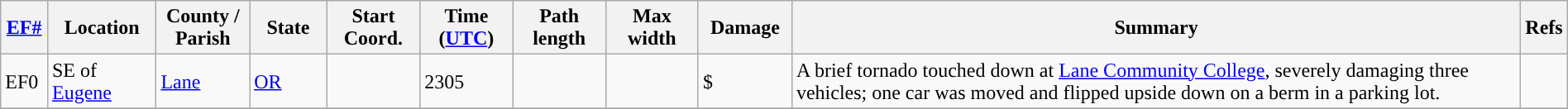<table class="wikitable sortable" style="width:100%;">
<tr>
<th scope="col" width="3%" align="center"><a href='#'>EF#</a></th>
<th scope="col" width="7%" align="center" class="unsortable">Location</th>
<th scope="col" width="6%" align="center" class="unsortable">County / Parish</th>
<th scope="col" width="5%" align="center">State</th>
<th scope="col" width="6%" align="center">Start Coord.</th>
<th scope="col" width="6%" align="center">Time (<a href='#'>UTC</a>)</th>
<th scope="col" width="6%" align="center">Path length</th>
<th scope="col" width="6%" align="center">Max width</th>
<th scope="col" width="6%" align="center">Damage</th>
<th scope="col" width="48%" class="unsortable" align="center">Summary</th>
<th scope="col" width="48%" class="unsortable" align="center">Refs</th>
</tr>
<tr>
<td>EF0</td>
<td>SE of <a href='#'>Eugene</a></td>
<td><a href='#'>Lane</a></td>
<td><a href='#'>OR</a></td>
<td></td>
<td>2305</td>
<td></td>
<td></td>
<td>$</td>
<td>A brief tornado touched down at <a href='#'>Lane Community College</a>, severely damaging three vehicles; one car was moved  and flipped upside down on a berm in a parking lot.</td>
<td></td>
</tr>
<tr>
</tr>
</table>
